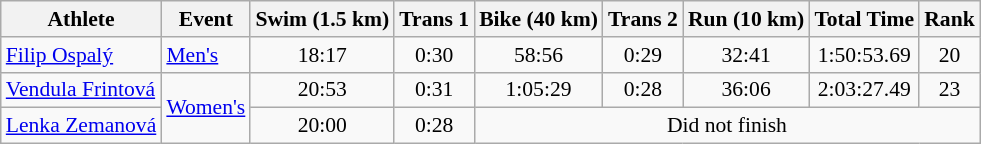<table class="wikitable" style="font-size:90%">
<tr>
<th>Athlete</th>
<th>Event</th>
<th>Swim (1.5 km)</th>
<th>Trans 1</th>
<th>Bike (40 km)</th>
<th>Trans 2</th>
<th>Run (10 km)</th>
<th>Total Time</th>
<th>Rank</th>
</tr>
<tr align=center>
<td align=left><a href='#'>Filip Ospalý</a></td>
<td align=left><a href='#'>Men's</a></td>
<td>18:17</td>
<td>0:30</td>
<td>58:56</td>
<td>0:29</td>
<td>32:41</td>
<td>1:50:53.69</td>
<td>20</td>
</tr>
<tr align=center>
<td align=left><a href='#'>Vendula Frintová</a></td>
<td align=left rowspan=2><a href='#'>Women's</a></td>
<td>20:53</td>
<td>0:31</td>
<td>1:05:29</td>
<td>0:28</td>
<td>36:06</td>
<td>2:03:27.49</td>
<td>23</td>
</tr>
<tr align=center>
<td align=left><a href='#'>Lenka Zemanová</a></td>
<td>20:00</td>
<td>0:28</td>
<td colspan=5>Did not finish</td>
</tr>
</table>
